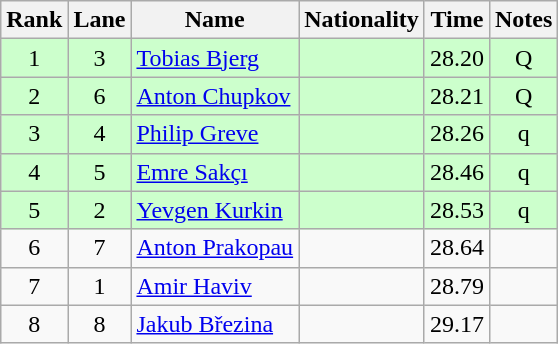<table class="wikitable sortable" style="text-align:center">
<tr>
<th>Rank</th>
<th>Lane</th>
<th>Name</th>
<th>Nationality</th>
<th>Time</th>
<th>Notes</th>
</tr>
<tr bgcolor=ccffcc>
<td>1</td>
<td>3</td>
<td align=left><a href='#'>Tobias Bjerg</a></td>
<td align=left></td>
<td>28.20</td>
<td>Q</td>
</tr>
<tr bgcolor=ccffcc>
<td>2</td>
<td>6</td>
<td align=left><a href='#'>Anton Chupkov</a></td>
<td align=left></td>
<td>28.21</td>
<td>Q</td>
</tr>
<tr bgcolor=ccffcc>
<td>3</td>
<td>4</td>
<td align=left><a href='#'>Philip Greve</a></td>
<td align=left></td>
<td>28.26</td>
<td>q</td>
</tr>
<tr bgcolor=ccffcc>
<td>4</td>
<td>5</td>
<td align=left><a href='#'>Emre Sakçı</a></td>
<td align=left></td>
<td>28.46</td>
<td>q</td>
</tr>
<tr bgcolor=ccffcc>
<td>5</td>
<td>2</td>
<td align=left><a href='#'>Yevgen Kurkin</a></td>
<td align=left></td>
<td>28.53</td>
<td>q</td>
</tr>
<tr>
<td>6</td>
<td>7</td>
<td align=left><a href='#'>Anton Prakopau</a></td>
<td align=left></td>
<td>28.64</td>
<td></td>
</tr>
<tr>
<td>7</td>
<td>1</td>
<td align=left><a href='#'>Amir Haviv</a></td>
<td align=left></td>
<td>28.79</td>
<td></td>
</tr>
<tr>
<td>8</td>
<td>8</td>
<td align=left><a href='#'>Jakub Březina</a></td>
<td align=left></td>
<td>29.17</td>
<td></td>
</tr>
</table>
